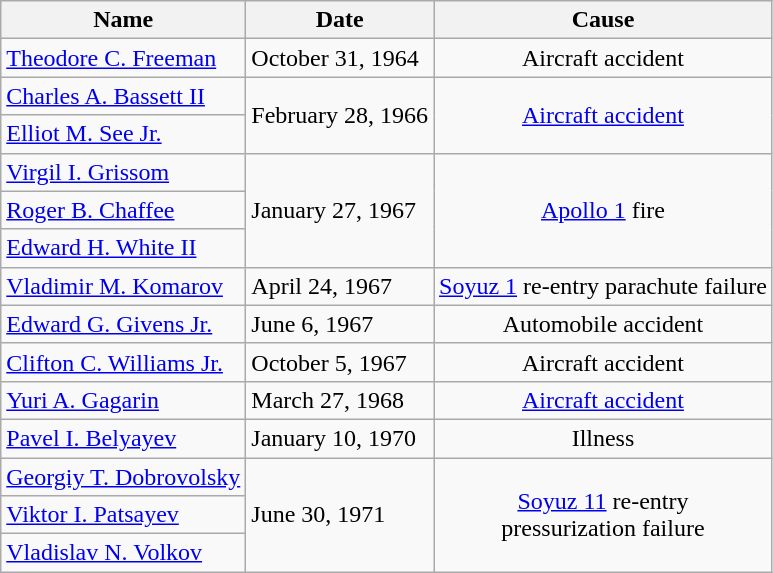<table class="wikitable sortable" style="text-align:left;">
<tr>
<th>Name</th>
<th>Date</th>
<th>Cause</th>
</tr>
<tr>
<td data-sort-value="Freeman, Theodore"><a href='#'>Theodore C. Freeman</a></td>
<td>October 31, 1964</td>
<td align=center>Aircraft accident</td>
</tr>
<tr>
<td data-sort-value="Bassett, Charles"><a href='#'>Charles A. Bassett II</a></td>
<td rowspan=2>February 28, 1966</td>
<td align=center rowspan=2><a href='#'>Aircraft accident</a></td>
</tr>
<tr>
<td data-sort-value="See, Elliot"><a href='#'>Elliot M. See Jr.</a></td>
</tr>
<tr>
<td data-sort-value="Grissom, Virgil"><a href='#'>Virgil I. Grissom</a></td>
<td rowspan=3>January 27, 1967</td>
<td align=center rowspan=3><a href='#'>Apollo 1</a> fire</td>
</tr>
<tr>
<td data-sort-value="Chaffee, Roger"><a href='#'>Roger B. Chaffee</a></td>
</tr>
<tr>
<td data-sort-value="White, Edward"><a href='#'>Edward H. White II</a></td>
</tr>
<tr>
<td data-sort-value="Komarov, Vladimir"><a href='#'>Vladimir M. Komarov</a></td>
<td>April 24, 1967</td>
<td align=center><a href='#'>Soyuz 1</a> re-entry parachute failure</td>
</tr>
<tr>
<td data-sort-value="Givens, Edward"><a href='#'>Edward G. Givens Jr.</a></td>
<td>June 6, 1967</td>
<td align=center>Automobile accident</td>
</tr>
<tr>
<td data-sort-value="Williams, Clifton"><a href='#'>Clifton C. Williams Jr.</a></td>
<td>October 5, 1967</td>
<td align=center>Aircraft accident</td>
</tr>
<tr>
<td data-sort-value="Gagarin, Yuri"><a href='#'>Yuri A. Gagarin</a></td>
<td>March 27, 1968</td>
<td align=center><a href='#'>Aircraft accident</a></td>
</tr>
<tr>
<td data-sort-value="Belyayev, Pavel"><a href='#'>Pavel I. Belyayev</a></td>
<td>January 10, 1970</td>
<td align=center>Illness</td>
</tr>
<tr>
<td data-sort-value="Dobrovolsky, Georgiy"><a href='#'>Georgiy T. Dobrovolsky</a></td>
<td rowspan=3>June 30, 1971</td>
<td align=center rowspan=3><a href='#'>Soyuz 11</a> re-entry<br>pressurization failure</td>
</tr>
<tr>
<td data-sort-value="Patsayev, Viktor"><a href='#'>Viktor I. Patsayev</a></td>
</tr>
<tr>
<td data-sort-value="Volkov, Vladislav"><a href='#'>Vladislav N. Volkov</a></td>
</tr>
</table>
